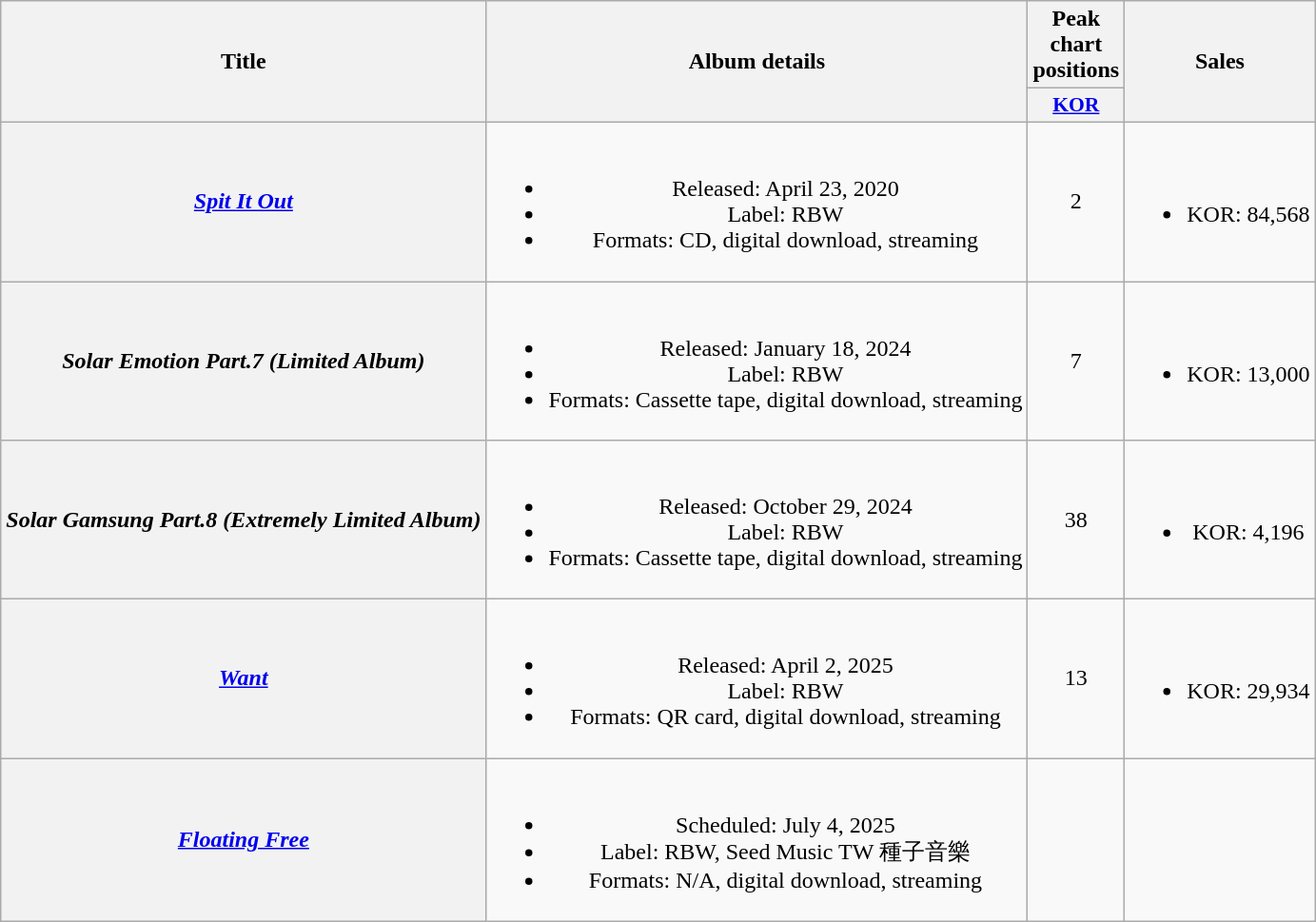<table class="wikitable plainrowheaders" style="text-align:center">
<tr>
<th scope="col" rowspan="2">Title</th>
<th scope="col" rowspan="2">Album details</th>
<th scope="col" colspan="1">Peak chart positions</th>
<th scope="col" rowspan="2">Sales</th>
</tr>
<tr>
<th scope="col" style="width:3em;font-size:90%"><a href='#'>KOR</a><br></th>
</tr>
<tr>
<th scope="row"><em><a href='#'>Spit It Out</a></em></th>
<td><br><ul><li>Released: April 23, 2020</li><li>Label: RBW</li><li>Formats: CD, digital download, streaming</li></ul></td>
<td>2</td>
<td><br><ul><li>KOR: 84,568</li></ul></td>
</tr>
<tr>
<th scope="row"><em>Solar Emotion Part.7 (Limited Album)</em></th>
<td><br><ul><li>Released: January 18, 2024</li><li>Label: RBW</li><li>Formats: Cassette tape, digital download, streaming</li></ul></td>
<td>7</td>
<td><br><ul><li>KOR: 13,000</li></ul></td>
</tr>
<tr>
<th scope="row"><em>Solar Gamsung Part.8 (Extremely Limited Album)</em></th>
<td><br><ul><li>Released: October 29, 2024</li><li>Label: RBW</li><li>Formats: Cassette tape, digital download, streaming</li></ul></td>
<td>38</td>
<td><br><ul><li>KOR: 4,196</li></ul></td>
</tr>
<tr>
<th scope="row"><em><a href='#'>Want</a></em></th>
<td><br><ul><li>Released: April 2, 2025</li><li>Label: RBW</li><li>Formats: QR card, digital download, streaming</li></ul></td>
<td>13</td>
<td><br><ul><li>KOR: 29,934</li></ul></td>
</tr>
<tr>
<th scope="row"><em><a href='#'>Floating Free</a></em></th>
<td><br><ul><li>Scheduled: July 4, 2025</li><li>Label: RBW, Seed Music TW 種子音樂</li><li>Formats: N/A, digital download, streaming</li></ul></td>
<td></td>
<td></td>
</tr>
</table>
